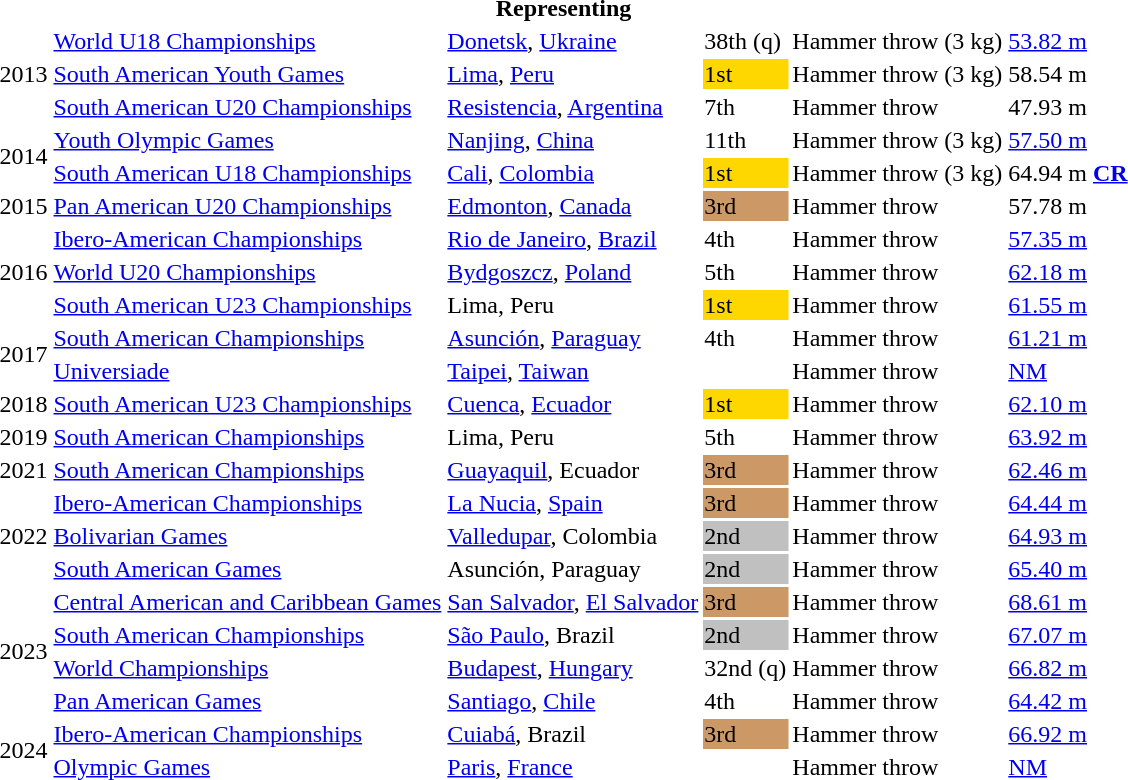<table>
<tr>
<th colspan="6">Representing </th>
</tr>
<tr>
<td rowspan=3>2013</td>
<td><a href='#'>World U18 Championships</a></td>
<td><a href='#'>Donetsk</a>, <a href='#'>Ukraine</a></td>
<td>38th (q)</td>
<td>Hammer throw (3 kg)</td>
<td><a href='#'>53.82 m</a></td>
</tr>
<tr>
<td><a href='#'>South American Youth Games</a></td>
<td><a href='#'>Lima</a>, <a href='#'>Peru</a></td>
<td bgcolor=gold>1st</td>
<td>Hammer throw (3 kg)</td>
<td>58.54 m</td>
</tr>
<tr>
<td><a href='#'>South American U20 Championships</a></td>
<td><a href='#'>Resistencia</a>, <a href='#'>Argentina</a></td>
<td>7th</td>
<td>Hammer throw</td>
<td>47.93 m</td>
</tr>
<tr>
<td rowspan=2>2014</td>
<td><a href='#'>Youth Olympic Games</a></td>
<td><a href='#'>Nanjing</a>, <a href='#'>China</a></td>
<td>11th</td>
<td>Hammer throw (3 kg)</td>
<td><a href='#'>57.50 m</a></td>
</tr>
<tr>
<td><a href='#'>South American U18 Championships</a></td>
<td><a href='#'>Cali</a>, <a href='#'>Colombia</a></td>
<td bgcolor=gold>1st</td>
<td>Hammer throw (3 kg)</td>
<td>64.94 m <strong><a href='#'>CR</a></strong></td>
</tr>
<tr>
<td>2015</td>
<td><a href='#'>Pan American U20 Championships</a></td>
<td><a href='#'>Edmonton</a>, <a href='#'>Canada</a></td>
<td bgcolor=cc9966>3rd</td>
<td>Hammer throw</td>
<td>57.78 m</td>
</tr>
<tr>
<td rowspan=3>2016</td>
<td><a href='#'>Ibero-American Championships</a></td>
<td><a href='#'>Rio de Janeiro</a>, <a href='#'>Brazil</a></td>
<td>4th</td>
<td>Hammer throw</td>
<td><a href='#'>57.35 m</a></td>
</tr>
<tr>
<td><a href='#'>World U20 Championships</a></td>
<td><a href='#'>Bydgoszcz</a>, <a href='#'>Poland</a></td>
<td>5th</td>
<td>Hammer throw</td>
<td><a href='#'>62.18 m</a> <strong></strong></td>
</tr>
<tr>
<td><a href='#'>South American U23 Championships</a></td>
<td>Lima, Peru</td>
<td bgcolor=gold>1st</td>
<td>Hammer throw</td>
<td><a href='#'>61.55 m</a></td>
</tr>
<tr>
<td rowspan=2>2017</td>
<td><a href='#'>South American Championships</a></td>
<td><a href='#'>Asunción</a>, <a href='#'>Paraguay</a></td>
<td>4th</td>
<td>Hammer throw</td>
<td><a href='#'>61.21 m</a></td>
</tr>
<tr>
<td><a href='#'>Universiade</a></td>
<td><a href='#'>Taipei</a>, <a href='#'>Taiwan</a></td>
<td></td>
<td>Hammer throw</td>
<td><a href='#'>NM</a></td>
</tr>
<tr>
<td>2018</td>
<td><a href='#'>South American U23 Championships</a></td>
<td><a href='#'>Cuenca</a>, <a href='#'>Ecuador</a></td>
<td bgcolor=gold>1st</td>
<td>Hammer throw</td>
<td><a href='#'>62.10 m</a></td>
</tr>
<tr>
<td>2019</td>
<td><a href='#'>South American Championships</a></td>
<td>Lima, Peru</td>
<td>5th</td>
<td>Hammer throw</td>
<td><a href='#'>63.92 m</a></td>
</tr>
<tr>
<td>2021</td>
<td><a href='#'>South American Championships</a></td>
<td><a href='#'>Guayaquil</a>, Ecuador</td>
<td bgcolor=cc9966>3rd</td>
<td>Hammer throw</td>
<td><a href='#'>62.46 m</a></td>
</tr>
<tr>
<td rowspan=3>2022</td>
<td><a href='#'>Ibero-American Championships</a></td>
<td><a href='#'>La Nucia</a>, <a href='#'>Spain</a></td>
<td bgcolor=cc9966>3rd</td>
<td>Hammer throw</td>
<td><a href='#'>64.44 m</a></td>
</tr>
<tr>
<td><a href='#'>Bolivarian Games</a></td>
<td><a href='#'>Valledupar</a>, Colombia</td>
<td bgcolor=silver>2nd</td>
<td>Hammer throw</td>
<td><a href='#'>64.93 m</a></td>
</tr>
<tr>
<td><a href='#'>South American Games</a></td>
<td>Asunción, Paraguay</td>
<td bgcolor=silver>2nd</td>
<td>Hammer throw</td>
<td><a href='#'>65.40 m</a></td>
</tr>
<tr>
<td rowspan=4>2023</td>
<td><a href='#'>Central American and Caribbean Games</a></td>
<td><a href='#'>San Salvador</a>, <a href='#'>El Salvador</a></td>
<td bgcolor=cc9966>3rd</td>
<td>Hammer throw</td>
<td><a href='#'>68.61 m</a></td>
</tr>
<tr>
<td><a href='#'>South American Championships</a></td>
<td><a href='#'>São Paulo</a>, Brazil</td>
<td bgcolor=silver>2nd</td>
<td>Hammer throw</td>
<td><a href='#'>67.07 m</a></td>
</tr>
<tr>
<td><a href='#'>World Championships</a></td>
<td><a href='#'>Budapest</a>, <a href='#'>Hungary</a></td>
<td>32nd (q)</td>
<td>Hammer throw</td>
<td><a href='#'>66.82 m</a></td>
</tr>
<tr>
<td><a href='#'>Pan American Games</a></td>
<td><a href='#'>Santiago</a>, <a href='#'>Chile</a></td>
<td>4th</td>
<td>Hammer throw</td>
<td><a href='#'>64.42 m</a></td>
</tr>
<tr>
<td rowspan=2>2024</td>
<td><a href='#'>Ibero-American Championships</a></td>
<td><a href='#'>Cuiabá</a>, Brazil</td>
<td bgcolor=cc9966>3rd</td>
<td>Hammer throw</td>
<td><a href='#'>66.92 m</a></td>
</tr>
<tr>
<td><a href='#'>Olympic Games</a></td>
<td><a href='#'>Paris</a>, <a href='#'>France</a></td>
<td></td>
<td>Hammer throw</td>
<td><a href='#'>NM</a></td>
</tr>
</table>
